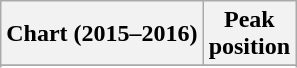<table class="wikitable sortable">
<tr>
<th align="left">Chart (2015–2016)</th>
<th align="center">Peak<br>position</th>
</tr>
<tr>
</tr>
<tr>
</tr>
<tr>
</tr>
<tr>
</tr>
<tr>
</tr>
</table>
